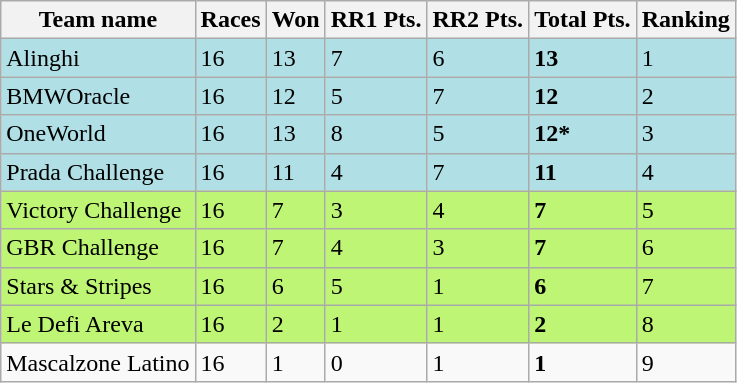<table class="wikitable">
<tr>
<th>Team name</th>
<th>Races</th>
<th>Won</th>
<th>RR1 Pts.</th>
<th>RR2 Pts.</th>
<th>Total Pts.</th>
<th>Ranking</th>
</tr>
<tr style="background: #B0E0E6;">
<td> Alinghi</td>
<td>16</td>
<td>13</td>
<td>7</td>
<td>6</td>
<td><strong>13</strong></td>
<td>1</td>
</tr>
<tr style="background: #B0E0E6;">
<td> BMWOracle</td>
<td>16</td>
<td>12</td>
<td>5</td>
<td>7</td>
<td><strong>12</strong></td>
<td>2</td>
</tr>
<tr style="background: #B0E0E6;">
<td> OneWorld</td>
<td>16</td>
<td>13</td>
<td>8</td>
<td>5</td>
<td><strong>12*</strong></td>
<td>3</td>
</tr>
<tr style="background: #B0E0E6;">
<td> Prada Challenge</td>
<td>16</td>
<td>11</td>
<td>4</td>
<td>7</td>
<td><strong>11</strong></td>
<td>4</td>
</tr>
<tr style="background: #BEF574;">
<td> Victory Challenge</td>
<td>16</td>
<td>7</td>
<td>3</td>
<td>4</td>
<td><strong>7</strong></td>
<td>5</td>
</tr>
<tr style="background: #BEF574;">
<td> GBR Challenge</td>
<td>16</td>
<td>7</td>
<td>4</td>
<td>3</td>
<td><strong>7</strong></td>
<td>6</td>
</tr>
<tr style="background: #BEF574;">
<td> Stars & Stripes</td>
<td>16</td>
<td>6</td>
<td>5</td>
<td>1</td>
<td><strong>6</strong></td>
<td>7</td>
</tr>
<tr style="background: #BEF574;">
<td> Le Defi Areva</td>
<td>16</td>
<td>2</td>
<td>1</td>
<td>1</td>
<td><strong>2</strong></td>
<td>8</td>
</tr>
<tr>
<td> Mascalzone Latino</td>
<td>16</td>
<td>1</td>
<td>0</td>
<td>1</td>
<td><strong>1</strong></td>
<td>9</td>
</tr>
</table>
